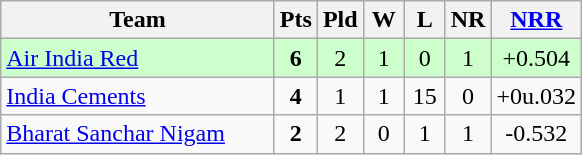<table class="wikitable" style="text-align:center;">
<tr>
<th width=175>Team</th>
<th style="width:20px;" abbr="Points">Pts</th>
<th style="width:20px;" abbr="Played">Pld</th>
<th style="width:20px;" abbr="Won">W</th>
<th style="width:20px;" abbr="Lost">L</th>
<th style="width:20px;" abbr="No result">NR</th>
<th style="width:20px;" abbr="Net run rate"><a href='#'>NRR</a></th>
</tr>
<tr style="background:#cfc;">
<td style="text-align:left;"><a href='#'>Air India Red</a></td>
<td><strong>6</strong></td>
<td>2</td>
<td>1</td>
<td>0</td>
<td>1</td>
<td>+0.504</td>
</tr>
<tr>
<td style="text-align:left;"><a href='#'>India Cements</a></td>
<td><strong>4</strong></td>
<td>1</td>
<td>1</td>
<td>15</td>
<td>0</td>
<td>+0u.032</td>
</tr>
<tr>
<td style="text-align:left;"><a href='#'>Bharat Sanchar Nigam</a></td>
<td><strong>2</strong></td>
<td>2</td>
<td>0</td>
<td>1</td>
<td>1</td>
<td>-0.532</td>
</tr>
</table>
